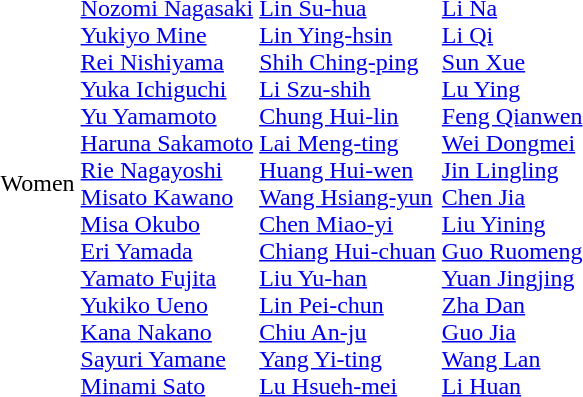<table>
<tr>
<td>Women<br></td>
<td><br><a href='#'>Nozomi Nagasaki</a><br><a href='#'>Yukiyo Mine</a><br><a href='#'>Rei Nishiyama</a><br><a href='#'>Yuka Ichiguchi</a><br><a href='#'>Yu Yamamoto</a><br><a href='#'>Haruna Sakamoto</a><br><a href='#'>Rie Nagayoshi</a><br><a href='#'>Misato Kawano</a><br><a href='#'>Misa Okubo</a><br><a href='#'>Eri Yamada</a><br><a href='#'>Yamato Fujita</a><br><a href='#'>Yukiko Ueno</a><br><a href='#'>Kana Nakano</a><br><a href='#'>Sayuri Yamane</a><br><a href='#'>Minami Sato</a></td>
<td><br><a href='#'>Lin Su-hua</a><br><a href='#'>Lin Ying-hsin</a><br><a href='#'>Shih Ching-ping</a><br><a href='#'>Li Szu-shih</a><br><a href='#'>Chung Hui-lin</a><br><a href='#'>Lai Meng-ting</a><br><a href='#'>Huang Hui-wen</a><br><a href='#'>Wang Hsiang-yun</a><br><a href='#'>Chen Miao-yi</a><br><a href='#'>Chiang Hui-chuan</a><br><a href='#'>Liu Yu-han</a><br><a href='#'>Lin Pei-chun</a><br><a href='#'>Chiu An-ju</a><br><a href='#'>Yang Yi-ting</a><br><a href='#'>Lu Hsueh-mei</a></td>
<td><br><a href='#'>Li Na</a><br><a href='#'>Li Qi</a><br><a href='#'>Sun Xue</a><br><a href='#'>Lu Ying</a><br><a href='#'>Feng Qianwen</a><br><a href='#'>Wei Dongmei</a><br><a href='#'>Jin Lingling</a><br><a href='#'>Chen Jia</a><br><a href='#'>Liu Yining</a><br><a href='#'>Guo Ruomeng</a><br><a href='#'>Yuan Jingjing</a><br><a href='#'>Zha Dan</a><br><a href='#'>Guo Jia</a><br><a href='#'>Wang Lan</a><br><a href='#'>Li Huan</a></td>
</tr>
</table>
